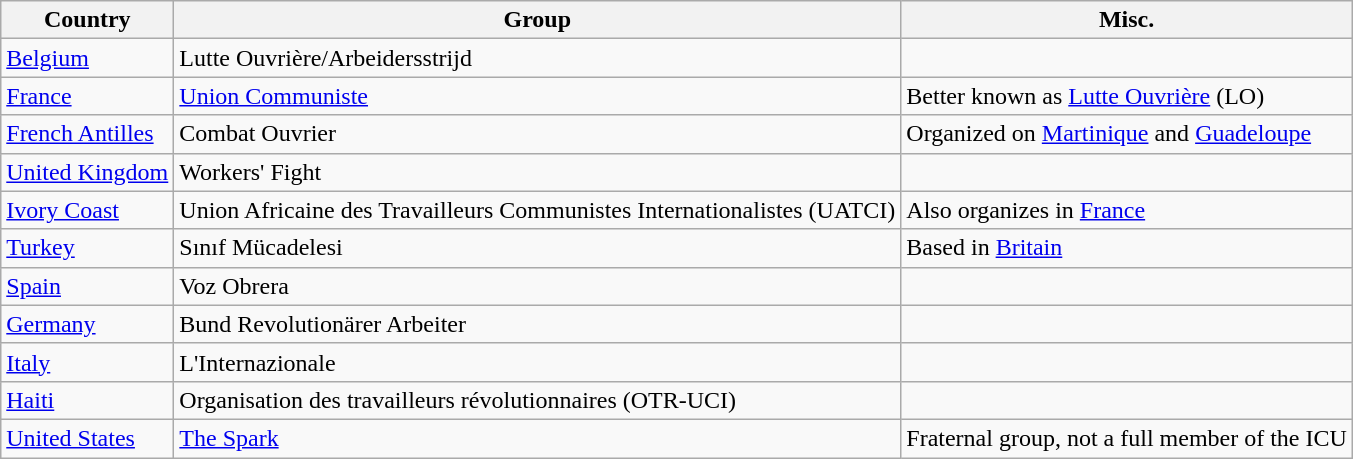<table class="wikitable">
<tr>
<th>Country</th>
<th>Group</th>
<th>Misc.</th>
</tr>
<tr>
<td> <a href='#'>Belgium</a></td>
<td>Lutte Ouvrière/Arbeidersstrijd</td>
<td></td>
</tr>
<tr>
<td> <a href='#'>France</a></td>
<td><a href='#'>Union Communiste</a></td>
<td>Better known as <a href='#'>Lutte Ouvrière</a> (LO)</td>
</tr>
<tr>
<td> <a href='#'>French Antilles</a></td>
<td>Combat Ouvrier</td>
<td>Organized on <a href='#'>Martinique</a> and <a href='#'>Guadeloupe</a></td>
</tr>
<tr>
<td> <a href='#'>United Kingdom</a></td>
<td>Workers' Fight</td>
<td></td>
</tr>
<tr>
<td> <a href='#'>Ivory Coast</a></td>
<td>Union Africaine des Travailleurs Communistes Internationalistes (UATCI)</td>
<td>Also organizes in <a href='#'>France</a></td>
</tr>
<tr>
<td> <a href='#'>Turkey</a></td>
<td>Sınıf Mücadelesi</td>
<td>Based in <a href='#'>Britain</a></td>
</tr>
<tr>
<td> <a href='#'>Spain</a></td>
<td>Voz Obrera</td>
<td></td>
</tr>
<tr>
<td> <a href='#'>Germany</a></td>
<td>Bund Revolutionärer Arbeiter</td>
<td></td>
</tr>
<tr>
<td> <a href='#'>Italy</a></td>
<td>L'Internazionale</td>
<td></td>
</tr>
<tr>
<td> <a href='#'>Haiti</a></td>
<td>Organisation des travailleurs révolutionnaires (OTR-UCI)</td>
<td></td>
</tr>
<tr>
<td> <a href='#'>United States</a></td>
<td><a href='#'>The Spark</a></td>
<td>Fraternal group, not a full member of the ICU</td>
</tr>
</table>
